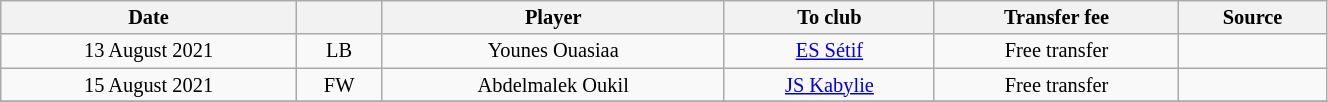<table class="wikitable sortable" style="width:70%; text-align:center; font-size:85%; text-align:centre;">
<tr>
<th>Date</th>
<th></th>
<th>Player</th>
<th>To club</th>
<th>Transfer fee</th>
<th>Source</th>
</tr>
<tr>
<td>13 August 2021</td>
<td>LB</td>
<td> Younes Ouasiaa</td>
<td><a href='#'>ES Sétif</a></td>
<td>Free transfer</td>
<td></td>
</tr>
<tr>
<td>15 August 2021</td>
<td>FW</td>
<td> Abdelmalek Oukil</td>
<td><a href='#'>JS Kabylie</a></td>
<td>Free transfer</td>
<td></td>
</tr>
<tr>
</tr>
</table>
